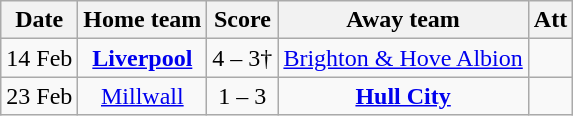<table class="wikitable" style="text-align:center">
<tr>
<th>Date</th>
<th>Home team</th>
<th>Score</th>
<th>Away team</th>
<th>Att</th>
</tr>
<tr>
<td>14 Feb</td>
<td><strong><a href='#'>Liverpool</a></strong></td>
<td>4 – 3†</td>
<td><a href='#'>Brighton & Hove Albion</a></td>
<td></td>
</tr>
<tr>
<td>23 Feb</td>
<td><a href='#'>Millwall</a></td>
<td>1 – 3</td>
<td><strong><a href='#'>Hull City</a></strong></td>
<td></td>
</tr>
</table>
